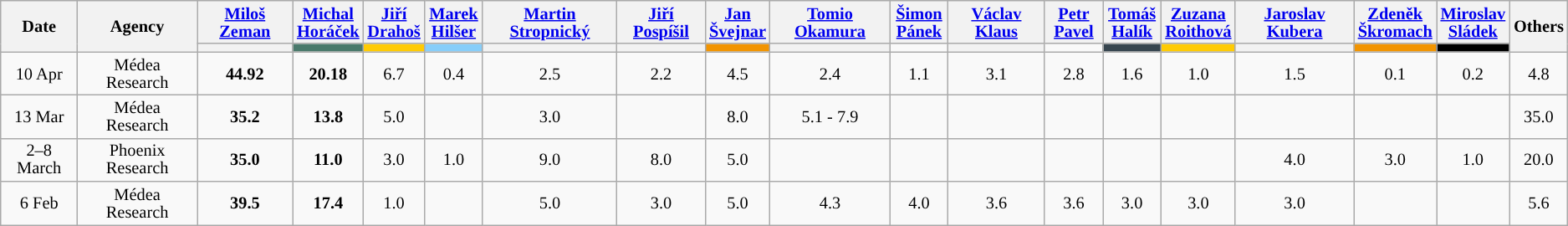<table class="wikitable collapsible collapsed" style=text-align:center;font-size:85%;line-height:14px;">
<tr>
<th rowspan="2">Date</th>
<th rowspan="2">Agency</th>
<th><a href='#'>Miloš Zeman</a></th>
<th><a href='#'>Michal Horáček</a></th>
<th><a href='#'>Jiří Drahoš</a></th>
<th><a href='#'>Marek Hilšer</a></th>
<th><a href='#'>Martin Stropnický</a></th>
<th><a href='#'>Jiří Pospíšil</a></th>
<th><a href='#'>Jan Švejnar</a></th>
<th><a href='#'>Tomio Okamura</a></th>
<th><a href='#'>Šimon Pánek</a></th>
<th><a href='#'>Václav Klaus</a></th>
<th><a href='#'>Petr Pavel</a></th>
<th><a href='#'>Tomáš Halík</a></th>
<th><a href='#'>Zuzana Roithová</a></th>
<th><a href='#'>Jaroslav Kubera</a></th>
<th><a href='#'>Zdeněk Škromach</a></th>
<th><a href='#'>Miroslav Sládek</a></th>
<th rowspan="2">Others</th>
</tr>
<tr>
<th style="background:"></th>
<th style="background:#49796B; width:40px;"></th>
<th style="background:#FFCB03; width:40px;"></th>
<th style="background:#87CEFA; width:40px;"></th>
<th style="background:"></th>
<th style="background:"></th>
<th style="background:#F29400; width:40px;"></th>
<th style="background:"></th>
<th style="background:#0000; width:40px;"></th>
<th style="background:"></th>
<th style="background:#0000; width:40px;"></th>
<th style="background:#36454F; width:40px;"></th>
<th style="background:#FFCB03; width:40px;"></th>
<th style="background:"></th>
<th style="background:#F29400; width:40px;"></th>
<th style="background:#000000; width:40px;"></th>
</tr>
<tr>
<td>10 Apr</td>
<td>Médea Research</td>
<td><strong>44.92</strong></td>
<td><strong>20.18</strong></td>
<td>6.7</td>
<td>0.4</td>
<td>2.5</td>
<td>2.2</td>
<td>4.5</td>
<td>2.4</td>
<td>1.1</td>
<td>3.1</td>
<td>2.8</td>
<td>1.6</td>
<td>1.0</td>
<td>1.5</td>
<td>0.1</td>
<td>0.2</td>
<td>4.8</td>
</tr>
<tr>
<td>13 Mar</td>
<td>Médea Research</td>
<td><strong>35.2</strong></td>
<td><strong>13.8</strong></td>
<td>5.0</td>
<td></td>
<td>3.0</td>
<td></td>
<td>8.0</td>
<td>5.1 - 7.9</td>
<td></td>
<td></td>
<td></td>
<td></td>
<td></td>
<td></td>
<td></td>
<td></td>
<td>35.0</td>
</tr>
<tr>
<td>2–8 March</td>
<td>Phoenix Research</td>
<td><strong>35.0</strong></td>
<td><strong>11.0</strong></td>
<td>3.0</td>
<td>1.0</td>
<td>9.0</td>
<td>8.0</td>
<td>5.0</td>
<td></td>
<td></td>
<td></td>
<td></td>
<td></td>
<td></td>
<td>4.0</td>
<td>3.0</td>
<td>1.0</td>
<td>20.0</td>
</tr>
<tr>
<td>6 Feb</td>
<td>Médea Research</td>
<td><strong>39.5</strong></td>
<td><strong>17.4</strong></td>
<td>1.0</td>
<td></td>
<td>5.0</td>
<td>3.0</td>
<td>5.0</td>
<td>4.3</td>
<td>4.0</td>
<td>3.6</td>
<td>3.6</td>
<td>3.0</td>
<td>3.0</td>
<td>3.0</td>
<td></td>
<td></td>
<td>5.6</td>
</tr>
</table>
